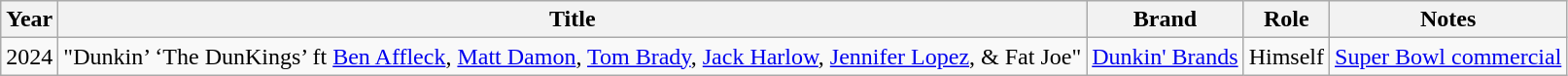<table class="wikitable">
<tr>
<th>Year</th>
<th>Title</th>
<th>Brand</th>
<th>Role</th>
<th>Notes</th>
</tr>
<tr>
<td>2024</td>
<td>"Dunkin’ ‘The DunKings’ ft <a href='#'>Ben Affleck</a>, <a href='#'>Matt Damon</a>, <a href='#'>Tom Brady</a>, <a href='#'>Jack Harlow</a>, <a href='#'>Jennifer Lopez</a>, & Fat Joe"</td>
<td><a href='#'>Dunkin' Brands</a></td>
<td>Himself</td>
<td><a href='#'>Super Bowl commercial</a></td>
</tr>
</table>
